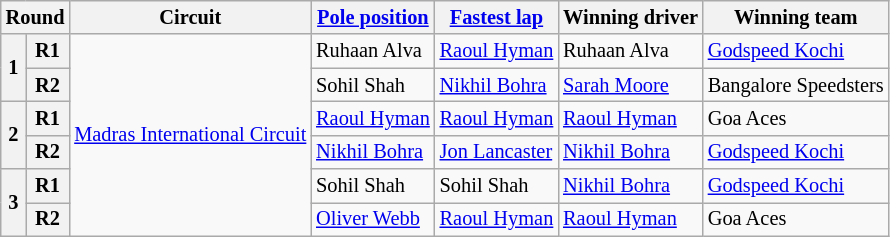<table class="wikitable" style="font-size: 85%">
<tr>
<th colspan=2>Round</th>
<th>Circuit</th>
<th><a href='#'>Pole position</a></th>
<th><a href='#'>Fastest lap</a></th>
<th>Winning driver</th>
<th>Winning team</th>
</tr>
<tr>
<th rowspan=2>1</th>
<th>R1</th>
<td rowspan="6"><a href='#'>Madras International Circuit</a></td>
<td> Ruhaan Alva</td>
<td> <a href='#'>Raoul Hyman</a></td>
<td> Ruhaan Alva</td>
<td><a href='#'>Godspeed Kochi</a></td>
</tr>
<tr>
<th>R2</th>
<td> Sohil Shah</td>
<td> <a href='#'>Nikhil Bohra</a></td>
<td> <a href='#'>Sarah Moore</a></td>
<td>Bangalore Speedsters</td>
</tr>
<tr>
<th rowspan=2>2</th>
<th>R1</th>
<td> <a href='#'>Raoul Hyman</a></td>
<td> <a href='#'>Raoul Hyman</a></td>
<td> <a href='#'>Raoul Hyman</a></td>
<td>Goa Aces</td>
</tr>
<tr>
<th>R2</th>
<td> <a href='#'>Nikhil Bohra</a></td>
<td> <a href='#'>Jon Lancaster</a></td>
<td> <a href='#'>Nikhil Bohra</a></td>
<td><a href='#'>Godspeed Kochi</a></td>
</tr>
<tr>
<th rowspan=2>3</th>
<th>R1</th>
<td> Sohil Shah</td>
<td> Sohil Shah</td>
<td> <a href='#'>Nikhil Bohra</a></td>
<td><a href='#'>Godspeed Kochi</a></td>
</tr>
<tr>
<th>R2</th>
<td> <a href='#'>Oliver Webb</a></td>
<td> <a href='#'>Raoul Hyman</a></td>
<td> <a href='#'>Raoul Hyman</a></td>
<td>Goa Aces</td>
</tr>
</table>
